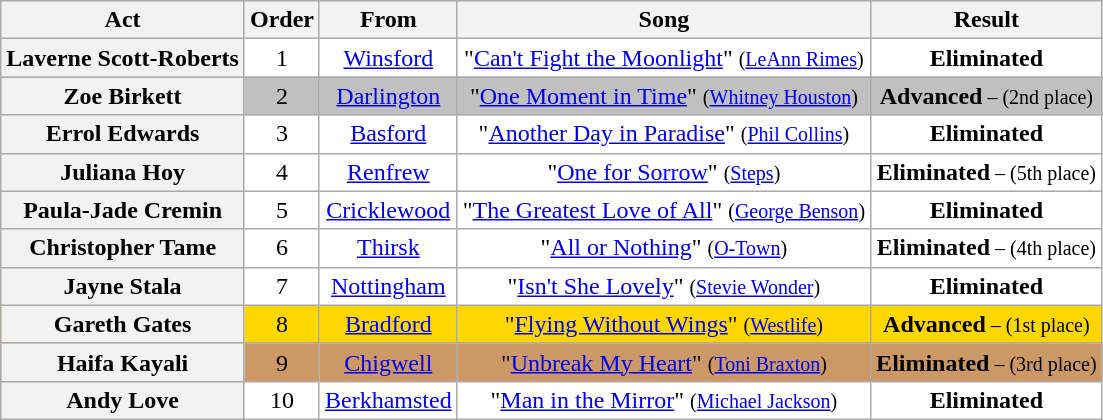<table class="wikitable plainrowheaders" style="text-align:center;">
<tr>
<th scope="col">Act</th>
<th scope="col">Order</th>
<th scope="col">From</th>
<th scope="col">Song</th>
<th scope="col">Result</th>
</tr>
<tr style="background:white;">
<th scope="row">Laverne Scott-Roberts</th>
<td>1</td>
<td><a href='#'>Winsford</a></td>
<td>"<a href='#'>Can't Fight the Moonlight</a>" <small>(<a href='#'>LeAnn Rimes</a>)</small></td>
<td><strong>Eliminated</strong></td>
</tr>
<tr style="background:silver;">
<th scope="row">Zoe Birkett</th>
<td>2</td>
<td><a href='#'>Darlington</a></td>
<td>"<a href='#'>One Moment in Time</a>" <small>(<a href='#'>Whitney Houston</a>)</small></td>
<td><strong>Advanced</strong><small> – (2nd place)</small></td>
</tr>
<tr style="background:white;">
<th scope="row">Errol Edwards</th>
<td>3</td>
<td><a href='#'>Basford</a></td>
<td>"<a href='#'>Another Day in Paradise</a>"  <small>(<a href='#'>Phil Collins</a>)</small></td>
<td><strong>Eliminated</strong></td>
</tr>
<tr style="background:white;">
<th scope="row">Juliana Hoy</th>
<td>4</td>
<td><a href='#'>Renfrew</a></td>
<td>"<a href='#'>One for Sorrow</a>" <small>(<a href='#'>Steps</a>)</small></td>
<td><strong>Eliminated</strong><small> – (5th place)</small></td>
</tr>
<tr style="background:white;">
<th scope="row">Paula-Jade Cremin</th>
<td>5</td>
<td><a href='#'>Cricklewood</a></td>
<td>"<a href='#'>The Greatest Love of All</a>"  <small>(<a href='#'>George Benson</a>)</small></td>
<td><strong>Eliminated</strong></td>
</tr>
<tr style="background:white;">
<th scope="row">Christopher Tame</th>
<td>6</td>
<td><a href='#'>Thirsk</a></td>
<td>"<a href='#'>All or Nothing</a>"  <small>(<a href='#'>O-Town</a>)</small></td>
<td><strong>Eliminated</strong><small> – (4th place)</small></td>
</tr>
<tr style="background:white;">
<th scope="row">Jayne Stala</th>
<td>7</td>
<td><a href='#'>Nottingham</a></td>
<td>"<a href='#'>Isn't She Lovely</a>"  <small>(<a href='#'>Stevie Wonder</a>)</small></td>
<td><strong>Eliminated</strong></td>
</tr>
<tr style="background:gold;">
<th scope="row">Gareth Gates</th>
<td>8</td>
<td><a href='#'>Bradford</a></td>
<td>"<a href='#'>Flying Without Wings</a>"  <small>(<a href='#'>Westlife</a>)</small></td>
<td><strong>Advanced</strong><small> – (1st place)</small></td>
</tr>
<tr style="background:#c96;">
<th scope="row">Haifa Kayali</th>
<td>9</td>
<td><a href='#'>Chigwell</a></td>
<td>"<a href='#'>Unbreak My Heart</a>" <small>(<a href='#'>Toni Braxton</a>)</small></td>
<td><strong>Eliminated</strong><small> – (3rd place)</small></td>
</tr>
<tr style="background:white;">
<th scope="row">Andy Love</th>
<td>10</td>
<td><a href='#'>Berkhamsted</a></td>
<td>"<a href='#'>Man in the Mirror</a>" <small>(<a href='#'>Michael Jackson</a>)</small></td>
<td><strong>Eliminated</strong></td>
</tr>
</table>
